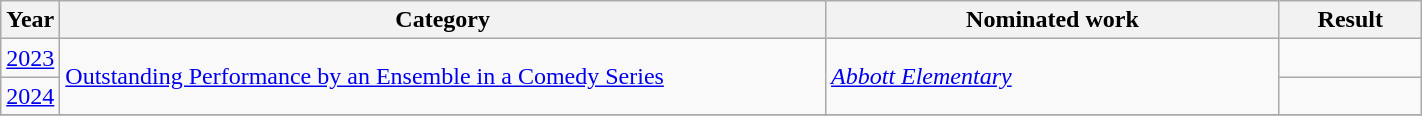<table class="wikitable sortable" width = 75%>
<tr>
<th width=4%>Year</th>
<th width=54%>Category</th>
<th width=32%>Nominated work</th>
<th width=10%>Result</th>
</tr>
<tr>
<td align="center"><a href='#'>2023</a></td>
<td rowspan="2"><a href='#'>Outstanding Performance by an Ensemble in a Comedy Series</a></td>
<td rowspan="2"><em><a href='#'>Abbott Elementary</a></em></td>
<td></td>
</tr>
<tr>
<td align="center"><a href='#'>2024</a></td>
<td></td>
</tr>
<tr>
</tr>
</table>
